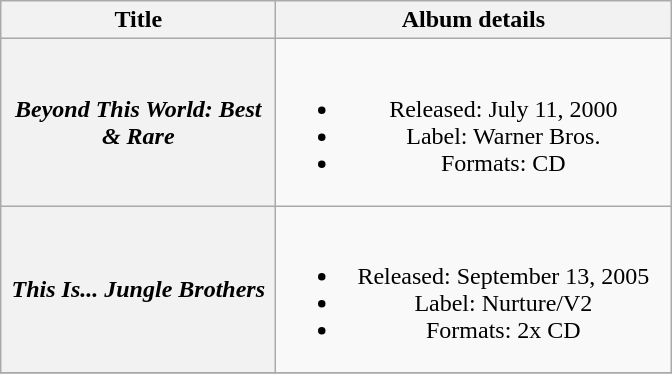<table class="wikitable plainrowheaders" style="text-align:center;">
<tr>
<th scope="col" style="width:11em;">Title</th>
<th scope="col" style="width:16em;">Album details</th>
</tr>
<tr>
<th scope="row"><em>Beyond This World: Best & Rare</em></th>
<td><br><ul><li>Released: July 11, 2000</li><li>Label: Warner Bros.</li><li>Formats: CD</li></ul></td>
</tr>
<tr>
<th scope="row"><em>This Is... Jungle Brothers</em></th>
<td><br><ul><li>Released: September 13, 2005</li><li>Label: Nurture/V2</li><li>Formats: 2x CD</li></ul></td>
</tr>
<tr>
</tr>
</table>
